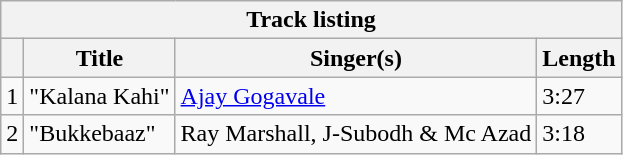<table class="wikitable">
<tr>
<th colspan="4">Track listing</th>
</tr>
<tr>
<th></th>
<th>Title</th>
<th>Singer(s)</th>
<th>Length</th>
</tr>
<tr>
<td>1</td>
<td>"Kalana Kahi"</td>
<td><a href='#'>Ajay Gogavale</a></td>
<td>3:27</td>
</tr>
<tr>
<td>2</td>
<td>"Bukkebaaz"</td>
<td>Ray Marshall, J-Subodh & Mc Azad</td>
<td>3:18</td>
</tr>
</table>
